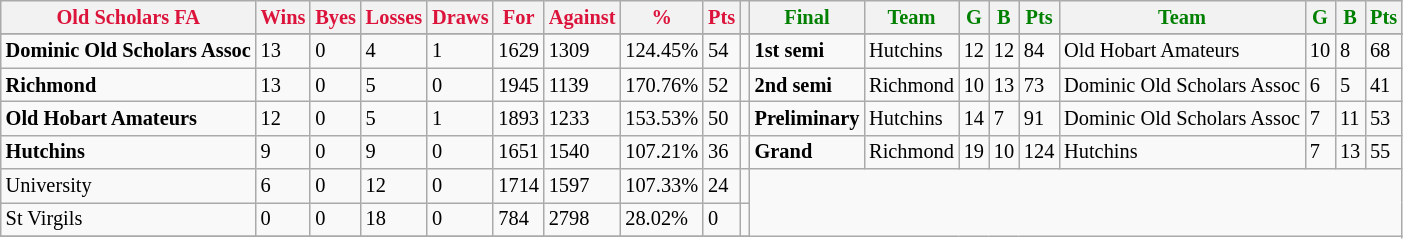<table style="font-size: 85%; text-align: left;" class="wikitable">
<tr>
<th style="color:crimson">Old Scholars FA</th>
<th style="color:crimson">Wins</th>
<th style="color:crimson">Byes</th>
<th style="color:crimson">Losses</th>
<th style="color:crimson">Draws</th>
<th style="color:crimson">For</th>
<th style="color:crimson">Against</th>
<th style="color:crimson">%</th>
<th style="color:crimson">Pts</th>
<th></th>
<th style="color:green">Final</th>
<th style="color:green">Team</th>
<th style="color:green">G</th>
<th style="color:green">B</th>
<th style="color:green">Pts</th>
<th style="color:green">Team</th>
<th style="color:green">G</th>
<th style="color:green">B</th>
<th style="color:green">Pts</th>
</tr>
<tr>
</tr>
<tr>
</tr>
<tr>
<td><strong>	Dominic Old Scholars Assoc	</strong></td>
<td>13</td>
<td>0</td>
<td>4</td>
<td>1</td>
<td>1629</td>
<td>1309</td>
<td>124.45%</td>
<td>54</td>
<td></td>
<td><strong>1st semi</strong></td>
<td>Hutchins</td>
<td>12</td>
<td>12</td>
<td>84</td>
<td>Old Hobart Amateurs</td>
<td>10</td>
<td>8</td>
<td>68</td>
</tr>
<tr>
<td><strong>	Richmond	</strong></td>
<td>13</td>
<td>0</td>
<td>5</td>
<td>0</td>
<td>1945</td>
<td>1139</td>
<td>170.76%</td>
<td>52</td>
<td></td>
<td><strong>2nd semi</strong></td>
<td>Richmond</td>
<td>10</td>
<td>13</td>
<td>73</td>
<td>Dominic Old Scholars Assoc</td>
<td>6</td>
<td>5</td>
<td>41</td>
</tr>
<tr>
<td><strong>	Old Hobart Amateurs	</strong></td>
<td>12</td>
<td>0</td>
<td>5</td>
<td>1</td>
<td>1893</td>
<td>1233</td>
<td>153.53%</td>
<td>50</td>
<td></td>
<td><strong>Preliminary</strong></td>
<td>Hutchins</td>
<td>14</td>
<td>7</td>
<td>91</td>
<td>Dominic Old Scholars Assoc</td>
<td>7</td>
<td>11</td>
<td>53</td>
</tr>
<tr>
<td><strong>	Hutchins	</strong></td>
<td>9</td>
<td>0</td>
<td>9</td>
<td>0</td>
<td>1651</td>
<td>1540</td>
<td>107.21%</td>
<td>36</td>
<td></td>
<td><strong>Grand</strong></td>
<td>Richmond</td>
<td>19</td>
<td>10</td>
<td>124</td>
<td>Hutchins</td>
<td>7</td>
<td>13</td>
<td>55</td>
</tr>
<tr>
<td>University</td>
<td>6</td>
<td>0</td>
<td>12</td>
<td>0</td>
<td>1714</td>
<td>1597</td>
<td>107.33%</td>
<td>24</td>
<td></td>
</tr>
<tr>
<td>St Virgils</td>
<td>0</td>
<td>0</td>
<td>18</td>
<td>0</td>
<td>784</td>
<td>2798</td>
<td>28.02%</td>
<td>0</td>
<td></td>
</tr>
<tr>
</tr>
</table>
